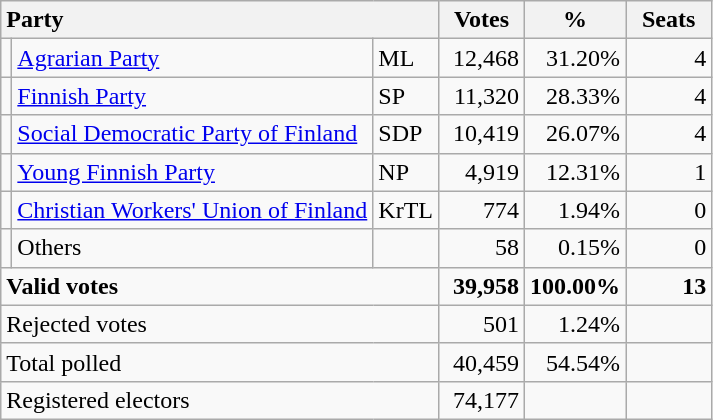<table class="wikitable" border="1" style="text-align:right;">
<tr>
<th style="text-align:left;" colspan=3>Party</th>
<th align=center width="50">Votes</th>
<th align=center width="50">%</th>
<th align=center width="50">Seats</th>
</tr>
<tr>
<td></td>
<td align=left><a href='#'>Agrarian Party</a></td>
<td align=left>ML</td>
<td>12,468</td>
<td>31.20%</td>
<td>4</td>
</tr>
<tr>
<td></td>
<td align=left><a href='#'>Finnish Party</a></td>
<td align=left>SP</td>
<td>11,320</td>
<td>28.33%</td>
<td>4</td>
</tr>
<tr>
<td></td>
<td align=left style="white-space: nowrap;"><a href='#'>Social Democratic Party of Finland</a></td>
<td align=left>SDP</td>
<td>10,419</td>
<td>26.07%</td>
<td>4</td>
</tr>
<tr>
<td></td>
<td align=left><a href='#'>Young Finnish Party</a></td>
<td align=left>NP</td>
<td>4,919</td>
<td>12.31%</td>
<td>1</td>
</tr>
<tr>
<td></td>
<td align=left><a href='#'>Christian Workers' Union of Finland</a></td>
<td align=left>KrTL</td>
<td>774</td>
<td>1.94%</td>
<td>0</td>
</tr>
<tr>
<td></td>
<td align=left>Others</td>
<td align=left></td>
<td>58</td>
<td>0.15%</td>
<td>0</td>
</tr>
<tr style="font-weight:bold">
<td align=left colspan=3>Valid votes</td>
<td>39,958</td>
<td>100.00%</td>
<td>13</td>
</tr>
<tr>
<td align=left colspan=3>Rejected votes</td>
<td>501</td>
<td>1.24%</td>
<td></td>
</tr>
<tr>
<td align=left colspan=3>Total polled</td>
<td>40,459</td>
<td>54.54%</td>
<td></td>
</tr>
<tr>
<td align=left colspan=3>Registered electors</td>
<td>74,177</td>
<td></td>
<td></td>
</tr>
</table>
